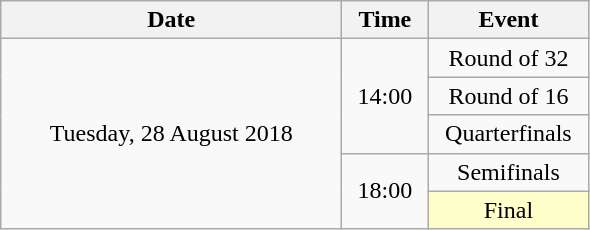<table class = "wikitable" style="text-align:center;">
<tr>
<th width=220>Date</th>
<th width=50>Time</th>
<th width=100>Event</th>
</tr>
<tr>
<td rowspan=5>Tuesday, 28 August 2018</td>
<td rowspan=3>14:00</td>
<td>Round of 32</td>
</tr>
<tr>
<td>Round of 16</td>
</tr>
<tr>
<td>Quarterfinals</td>
</tr>
<tr>
<td rowspan=2>18:00</td>
<td>Semifinals</td>
</tr>
<tr>
<td bgcolor=ffffcc>Final</td>
</tr>
</table>
